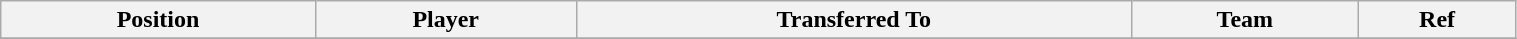<table class="wikitable sortable" style="width:80%; text-align:center; font-size:100%; text-align:left;">
<tr>
<th><strong>Position</strong></th>
<th><strong>Player</strong></th>
<th><strong>Transferred To</strong></th>
<th><strong>Team</strong></th>
<th><strong>Ref</strong></th>
</tr>
<tr>
</tr>
</table>
